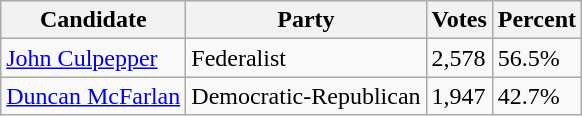<table class=wikitable>
<tr>
<th>Candidate</th>
<th>Party</th>
<th>Votes</th>
<th>Percent</th>
</tr>
<tr>
<td><a href='#'>John Culpepper</a></td>
<td>Federalist</td>
<td>2,578</td>
<td>56.5%</td>
</tr>
<tr>
<td><a href='#'>Duncan McFarlan</a></td>
<td>Democratic-Republican</td>
<td>1,947</td>
<td>42.7%</td>
</tr>
</table>
